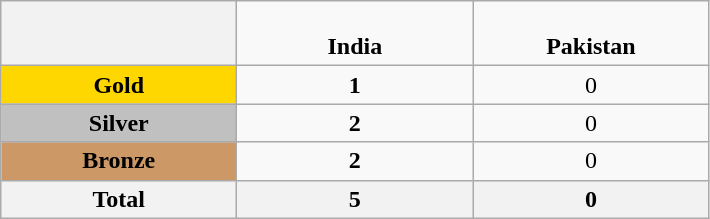<table class="wikitable" style="text-align:center">
<tr>
<th style="width:150px;"></th>
<td style="width:150px;" style="background-color:#0044AA"><span><br><strong>India</strong></span></td>
<td style="width:150px;"style="background-color:green"><span><br><strong>Pakistan</strong></span></td>
</tr>
<tr>
<td style="background:gold"><strong>Gold</strong></td>
<td><strong>1</strong></td>
<td>0</td>
</tr>
<tr>
<td style="background:silver"><strong>Silver</strong></td>
<td><strong>2</strong></td>
<td>0</td>
</tr>
<tr>
<td style="background:#cc9966"><strong>Bronze</strong></td>
<td><strong>2</strong></td>
<td>0</td>
</tr>
<tr>
<th>Total</th>
<th><strong>5</strong></th>
<th>0</th>
</tr>
</table>
